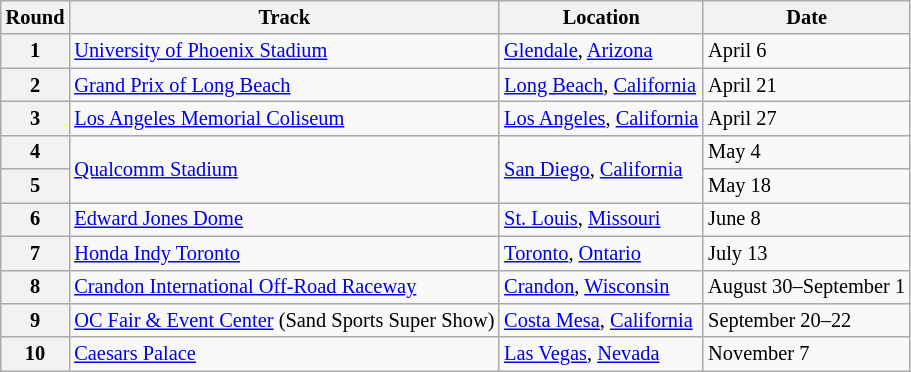<table class="wikitable" style="font-size: 85%;">
<tr>
<th>Round</th>
<th>Track</th>
<th>Location</th>
<th>Date</th>
</tr>
<tr>
<th>1</th>
<td><a href='#'>University of Phoenix Stadium</a></td>
<td> <a href='#'>Glendale</a>, <a href='#'>Arizona</a></td>
<td>April 6</td>
</tr>
<tr>
<th>2</th>
<td><a href='#'>Grand Prix of Long Beach</a></td>
<td> <a href='#'>Long Beach</a>, <a href='#'>California</a></td>
<td>April 21</td>
</tr>
<tr>
<th>3</th>
<td><a href='#'>Los Angeles Memorial Coliseum</a></td>
<td> <a href='#'>Los Angeles</a>, <a href='#'>California</a></td>
<td>April 27</td>
</tr>
<tr>
<th>4</th>
<td rowspan=2><a href='#'>Qualcomm Stadium</a></td>
<td rowspan=2> <a href='#'>San Diego</a>, <a href='#'>California</a></td>
<td>May 4</td>
</tr>
<tr>
<th>5</th>
<td>May 18</td>
</tr>
<tr>
<th>6</th>
<td><a href='#'>Edward Jones Dome</a></td>
<td> <a href='#'>St. Louis</a>, <a href='#'>Missouri</a></td>
<td>June 8</td>
</tr>
<tr>
<th>7</th>
<td><a href='#'>Honda Indy Toronto</a></td>
<td> <a href='#'>Toronto</a>, <a href='#'>Ontario</a></td>
<td>July 13</td>
</tr>
<tr>
<th>8</th>
<td><a href='#'>Crandon International Off-Road Raceway</a></td>
<td> <a href='#'>Crandon</a>, <a href='#'>Wisconsin</a></td>
<td>August 30–September 1</td>
</tr>
<tr>
<th>9</th>
<td><a href='#'>OC Fair & Event Center</a> (Sand Sports Super Show)</td>
<td> <a href='#'>Costa Mesa</a>, <a href='#'>California</a></td>
<td>September 20–22</td>
</tr>
<tr>
<th>10</th>
<td><a href='#'>Caesars Palace</a></td>
<td> <a href='#'>Las Vegas</a>, <a href='#'>Nevada</a></td>
<td>November 7</td>
</tr>
</table>
